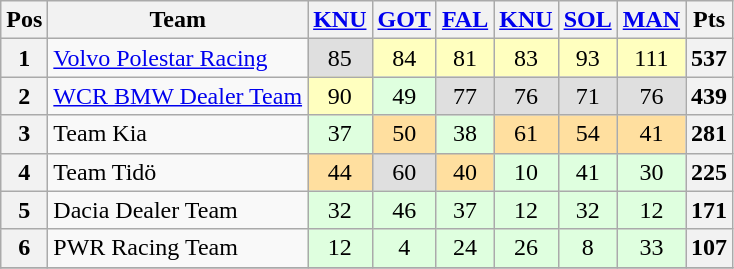<table class="wikitable" style="fontsize: 85%; text-align: center;">
<tr valign="top">
<th valign="middle">Pos</th>
<th valign="middle">Team</th>
<th><a href='#'>KNU</a></th>
<th><a href='#'>GOT</a></th>
<th><a href='#'>FAL</a></th>
<th><a href='#'>KNU</a></th>
<th><a href='#'>SOL</a></th>
<th><a href='#'>MAN</a></th>
<th valign="middle">Pts</th>
</tr>
<tr>
<th>1</th>
<td align="left"><a href='#'>Volvo Polestar Racing</a></td>
<td style="background:#dfdfdf;">85</td>
<td style="background:#ffffbf;">84</td>
<td style="background:#ffffbf;">81</td>
<td style="background:#ffffbf;">83</td>
<td style="background:#ffffbf;">93</td>
<td style="background:#ffffbf;">111</td>
<th>537</th>
</tr>
<tr>
<th>2</th>
<td align="left"><a href='#'>WCR BMW Dealer Team</a></td>
<td style="background:#ffffbf;">90</td>
<td style="background:#dfffdf;">49</td>
<td style="background:#dfdfdf;">77</td>
<td style="background:#dfdfdf;">76</td>
<td style="background:#dfdfdf;">71</td>
<td style="background:#dfdfdf;">76</td>
<th>439</th>
</tr>
<tr>
<th>3</th>
<td align="left">Team Kia</td>
<td style="background:#dfffdf;">37</td>
<td style="background:#ffdf9f;">50</td>
<td style="background:#dfffdf;">38</td>
<td style="background:#ffdf9f;">61</td>
<td style="background:#ffdf9f;">54</td>
<td style="background:#ffdf9f;">41</td>
<th>281</th>
</tr>
<tr>
<th>4</th>
<td align="left">Team Tidö</td>
<td style="background:#ffdf9f;">44</td>
<td style="background:#dfdfdf;">60</td>
<td style="background:#ffdf9f;">40</td>
<td style="background:#dfffdf;">10</td>
<td style="background:#dfffdf;">41</td>
<td style="background:#dfffdf;">30</td>
<th>225</th>
</tr>
<tr>
<th>5</th>
<td align="left">Dacia Dealer Team</td>
<td style="background:#dfffdf;">32</td>
<td style="background:#dfffdf;">46</td>
<td style="background:#dfffdf;">37</td>
<td style="background:#dfffdf;">12</td>
<td style="background:#dfffdf;">32</td>
<td style="background:#dfffdf;">12</td>
<th>171</th>
</tr>
<tr>
<th>6</th>
<td align="left">PWR Racing Team</td>
<td style="background:#dfffdf;">12</td>
<td style="background:#dfffdf;">4</td>
<td style="background:#dfffdf;">24</td>
<td style="background:#dfffdf;">26</td>
<td style="background:#dfffdf;">8</td>
<td style="background:#dfffdf;">33</td>
<th>107</th>
</tr>
<tr>
</tr>
</table>
